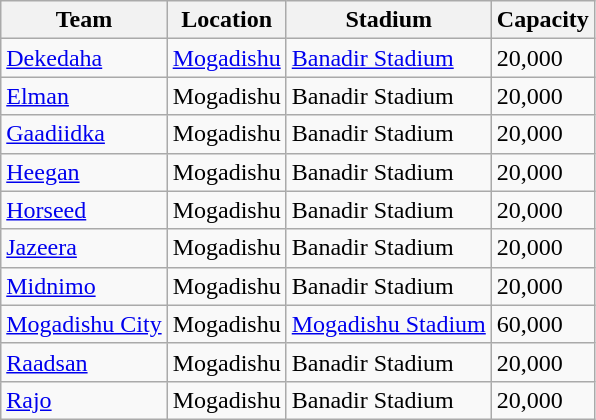<table class="wikitable sortable">
<tr>
<th>Team</th>
<th>Location</th>
<th>Stadium</th>
<th>Capacity</th>
</tr>
<tr>
<td><a href='#'>Dekedaha</a></td>
<td><a href='#'>Mogadishu</a></td>
<td><a href='#'>Banadir Stadium</a></td>
<td>20,000</td>
</tr>
<tr>
<td><a href='#'>Elman</a></td>
<td>Mogadishu</td>
<td>Banadir Stadium</td>
<td>20,000</td>
</tr>
<tr>
<td><a href='#'>Gaadiidka</a></td>
<td>Mogadishu</td>
<td>Banadir Stadium</td>
<td>20,000</td>
</tr>
<tr>
<td><a href='#'>Heegan</a></td>
<td>Mogadishu</td>
<td>Banadir Stadium</td>
<td>20,000</td>
</tr>
<tr>
<td><a href='#'>Horseed</a></td>
<td>Mogadishu</td>
<td>Banadir Stadium</td>
<td>20,000</td>
</tr>
<tr>
<td><a href='#'>Jazeera</a></td>
<td>Mogadishu</td>
<td>Banadir Stadium</td>
<td>20,000</td>
</tr>
<tr>
<td><a href='#'>Midnimo</a></td>
<td>Mogadishu</td>
<td>Banadir Stadium</td>
<td>20,000</td>
</tr>
<tr>
<td><a href='#'>Mogadishu City</a></td>
<td>Mogadishu</td>
<td><a href='#'>Mogadishu Stadium</a></td>
<td>60,000</td>
</tr>
<tr>
<td><a href='#'>Raadsan</a></td>
<td>Mogadishu</td>
<td>Banadir Stadium</td>
<td>20,000</td>
</tr>
<tr>
<td><a href='#'>Rajo</a></td>
<td>Mogadishu</td>
<td>Banadir Stadium</td>
<td>20,000</td>
</tr>
</table>
